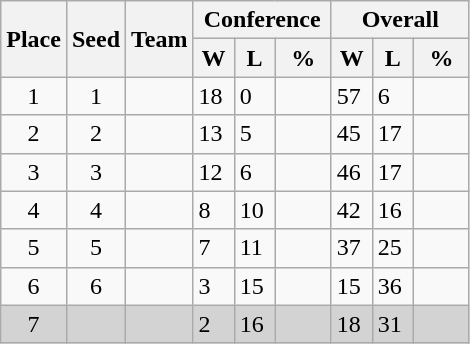<table class="wikitable">
<tr>
<th rowspan ="2">Place</th>
<th rowspan ="2">Seed</th>
<th rowspan ="2">Team</th>
<th colspan = "3">Conference</th>
<th colspan = "3">Overall</th>
</tr>
<tr>
<th scope="col" style="width: 20px;">W</th>
<th scope="col" style="width: 20px;">L</th>
<th scope="col" style="width: 30px;">%</th>
<th scope="col" style="width: 20px;">W</th>
<th scope="col" style="width: 20px;">L</th>
<th scope="col" style="width: 30px;">%</th>
</tr>
<tr>
<td style="text-align:center;">1</td>
<td style="text-align:center;">1</td>
<td></td>
<td>18</td>
<td>0</td>
<td></td>
<td>57</td>
<td>6</td>
<td></td>
</tr>
<tr>
<td style="text-align:center;">2</td>
<td style="text-align:center;">2</td>
<td></td>
<td>13</td>
<td>5</td>
<td></td>
<td>45</td>
<td>17</td>
<td></td>
</tr>
<tr>
<td style="text-align:center;">3</td>
<td style="text-align:center;">3</td>
<td></td>
<td>12</td>
<td>6</td>
<td></td>
<td>46</td>
<td>17</td>
<td></td>
</tr>
<tr>
<td style="text-align:center;">4</td>
<td style="text-align:center;">4</td>
<td></td>
<td>8</td>
<td>10</td>
<td></td>
<td>42</td>
<td>16</td>
<td></td>
</tr>
<tr>
<td style="text-align:center;">5</td>
<td style="text-align:center;">5</td>
<td></td>
<td>7</td>
<td>11</td>
<td></td>
<td>37</td>
<td>25</td>
<td></td>
</tr>
<tr>
<td style="text-align:center;">6</td>
<td style="text-align:center;">6</td>
<td></td>
<td>3</td>
<td>15</td>
<td></td>
<td>15</td>
<td>36</td>
<td></td>
</tr>
<tr bgcolor=#d3d3d3>
<td style="text-align:center;">7</td>
<td style="text-align:center;"></td>
<td></td>
<td>2</td>
<td>16</td>
<td></td>
<td>18</td>
<td>31</td>
<td></td>
</tr>
</table>
